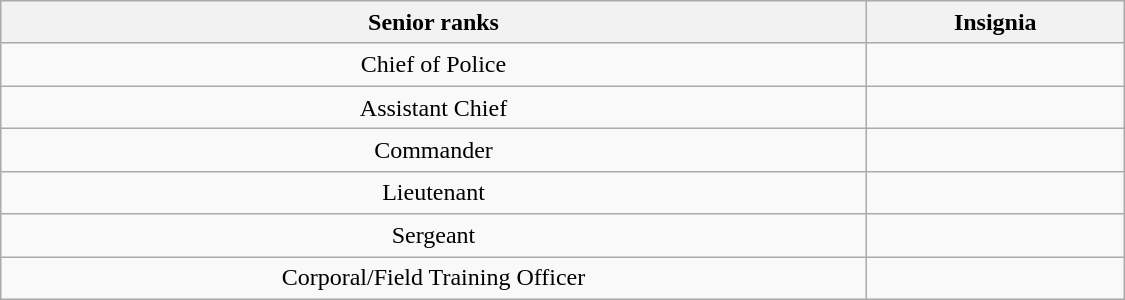<table class="wikitable" style="text-align: center; width: 750px; height: 200px;">
<tr>
<th>Senior ranks</th>
<th>Insignia</th>
</tr>
<tr>
<td>Chief of Police</td>
<td></td>
</tr>
<tr>
<td>Assistant Chief</td>
<td></td>
</tr>
<tr>
<td>Commander</td>
<td></td>
</tr>
<tr>
<td>Lieutenant</td>
<td></td>
</tr>
<tr>
<td style="text-align:center;">Sergeant</td>
<td style="text-align:center;"></td>
</tr>
<tr>
<td>Corporal/Field Training Officer</td>
<td colspan="3"></td>
</tr>
</table>
